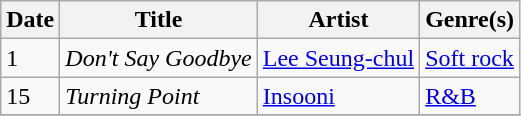<table class="wikitable" style="text-align: left;">
<tr>
<th>Date</th>
<th>Title</th>
<th>Artist</th>
<th>Genre(s)</th>
</tr>
<tr>
<td>1</td>
<td><em>Don't Say Goodbye</em></td>
<td><a href='#'>Lee Seung-chul</a></td>
<td><a href='#'>Soft rock</a></td>
</tr>
<tr>
<td>15</td>
<td><em>Turning Point</em></td>
<td><a href='#'>Insooni</a></td>
<td><a href='#'>R&B</a></td>
</tr>
<tr>
</tr>
</table>
